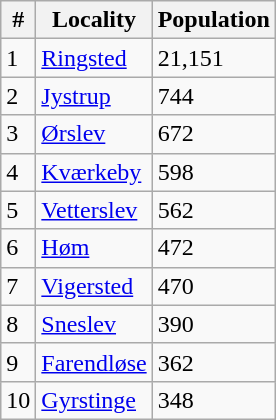<table class="wikitable">
<tr>
<th>#</th>
<th>Locality</th>
<th>Population</th>
</tr>
<tr>
<td>1</td>
<td><a href='#'>Ringsted</a></td>
<td>21,151</td>
</tr>
<tr>
<td>2</td>
<td><a href='#'>Jystrup</a></td>
<td>744</td>
</tr>
<tr>
<td>3</td>
<td><a href='#'>Ørslev</a></td>
<td>672</td>
</tr>
<tr>
<td>4</td>
<td><a href='#'>Kværkeby</a></td>
<td>598</td>
</tr>
<tr>
<td>5</td>
<td><a href='#'>Vetterslev</a></td>
<td>562</td>
</tr>
<tr>
<td>6</td>
<td><a href='#'>Høm</a></td>
<td>472</td>
</tr>
<tr>
<td>7</td>
<td><a href='#'>Vigersted</a></td>
<td>470</td>
</tr>
<tr>
<td>8</td>
<td><a href='#'>Sneslev</a></td>
<td>390</td>
</tr>
<tr>
<td>9</td>
<td><a href='#'>Farendløse</a></td>
<td>362</td>
</tr>
<tr>
<td>10</td>
<td><a href='#'>Gyrstinge</a></td>
<td>348</td>
</tr>
</table>
